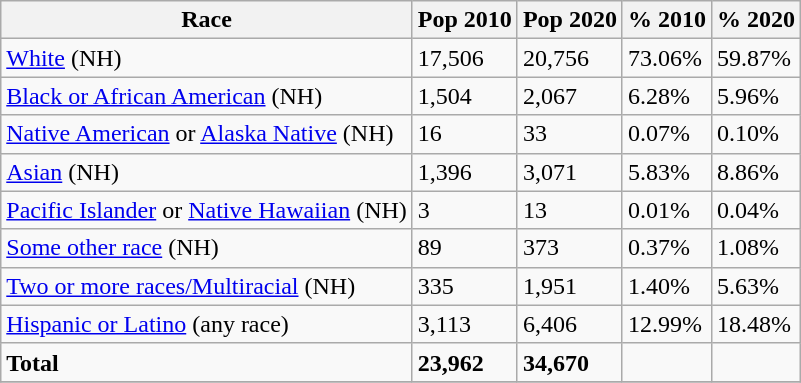<table class="wikitable">
<tr>
<th>Race</th>
<th>Pop 2010</th>
<th>Pop 2020</th>
<th>% 2010</th>
<th>% 2020</th>
</tr>
<tr>
<td><a href='#'>White</a> (NH)</td>
<td>17,506</td>
<td>20,756</td>
<td>73.06%</td>
<td>59.87%</td>
</tr>
<tr>
<td><a href='#'>Black or African American</a> (NH)</td>
<td>1,504</td>
<td>2,067</td>
<td>6.28%</td>
<td>5.96%</td>
</tr>
<tr>
<td><a href='#'>Native American</a> or <a href='#'>Alaska Native</a> (NH)</td>
<td>16</td>
<td>33</td>
<td>0.07%</td>
<td>0.10%</td>
</tr>
<tr>
<td><a href='#'>Asian</a> (NH)</td>
<td>1,396</td>
<td>3,071</td>
<td>5.83%</td>
<td>8.86%</td>
</tr>
<tr>
<td><a href='#'>Pacific Islander</a> or <a href='#'>Native Hawaiian</a> (NH)</td>
<td>3</td>
<td>13</td>
<td>0.01%</td>
<td>0.04%</td>
</tr>
<tr>
<td><a href='#'>Some other race</a> (NH)</td>
<td>89</td>
<td>373</td>
<td>0.37%</td>
<td>1.08%</td>
</tr>
<tr>
<td><a href='#'>Two or more races/Multiracial</a> (NH)</td>
<td>335</td>
<td>1,951</td>
<td>1.40%</td>
<td>5.63%</td>
</tr>
<tr>
<td><a href='#'>Hispanic or Latino</a> (any race)</td>
<td>3,113</td>
<td>6,406</td>
<td>12.99%</td>
<td>18.48%</td>
</tr>
<tr>
<td><strong>Total</strong></td>
<td><strong>23,962</strong></td>
<td><strong>34,670</strong></td>
<td></td>
<td></td>
</tr>
<tr>
</tr>
</table>
